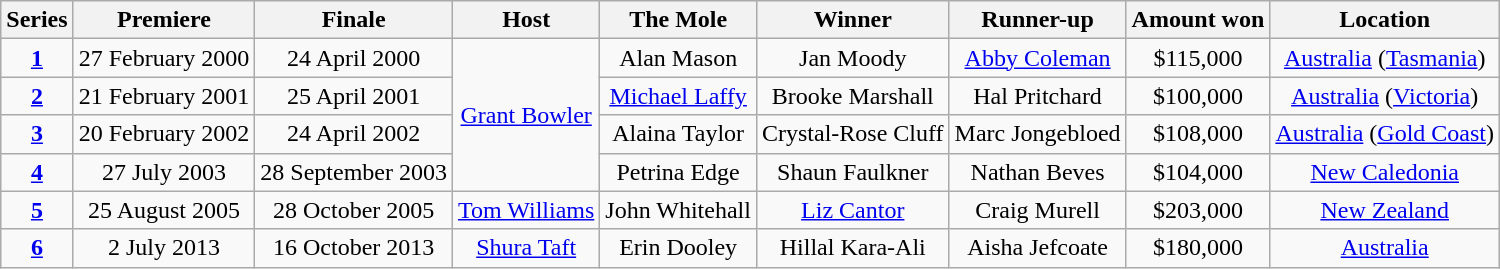<table class="wikitable" style="text-align:center;">
<tr>
<th>Series</th>
<th>Premiere</th>
<th>Finale</th>
<th>Host</th>
<th>The Mole</th>
<th>Winner</th>
<th>Runner-up</th>
<th>Amount won</th>
<th>Location</th>
</tr>
<tr>
<td><strong><a href='#'>1</a></strong></td>
<td>27 February 2000</td>
<td>24 April 2000</td>
<td rowspan="4"><a href='#'>Grant Bowler</a></td>
<td>Alan Mason</td>
<td>Jan Moody</td>
<td><a href='#'>Abby Coleman</a></td>
<td>$115,000</td>
<td><a href='#'>Australia</a> (<a href='#'>Tasmania</a>)</td>
</tr>
<tr>
<td><strong><a href='#'>2</a></strong></td>
<td>21 February 2001</td>
<td>25 April 2001</td>
<td><a href='#'>Michael Laffy</a></td>
<td>Brooke Marshall</td>
<td>Hal Pritchard</td>
<td>$100,000</td>
<td><a href='#'>Australia</a> (<a href='#'>Victoria</a>)</td>
</tr>
<tr>
<td><strong><a href='#'>3</a></strong></td>
<td>20 February 2002</td>
<td>24 April 2002</td>
<td>Alaina Taylor</td>
<td>Crystal-Rose Cluff</td>
<td>Marc Jongebloed</td>
<td>$108,000</td>
<td><a href='#'>Australia</a> (<a href='#'>Gold Coast</a>)</td>
</tr>
<tr>
<td><strong><a href='#'>4</a></strong></td>
<td>27 July 2003</td>
<td>28 September 2003</td>
<td>Petrina Edge</td>
<td>Shaun Faulkner</td>
<td>Nathan Beves</td>
<td>$104,000</td>
<td><a href='#'>New Caledonia</a></td>
</tr>
<tr>
<td><strong><a href='#'>5</a></strong></td>
<td>25 August 2005</td>
<td>28 October 2005</td>
<td><a href='#'>Tom Williams</a></td>
<td>John Whitehall</td>
<td><a href='#'>Liz Cantor</a></td>
<td>Craig Murell</td>
<td>$203,000</td>
<td><a href='#'>New Zealand</a></td>
</tr>
<tr>
<td><strong><a href='#'>6</a></strong></td>
<td>2 July 2013</td>
<td>16 October 2013</td>
<td><a href='#'>Shura Taft</a></td>
<td>Erin Dooley</td>
<td>Hillal Kara-Ali</td>
<td>Aisha Jefcoate</td>
<td>$180,000</td>
<td><a href='#'>Australia</a></td>
</tr>
</table>
